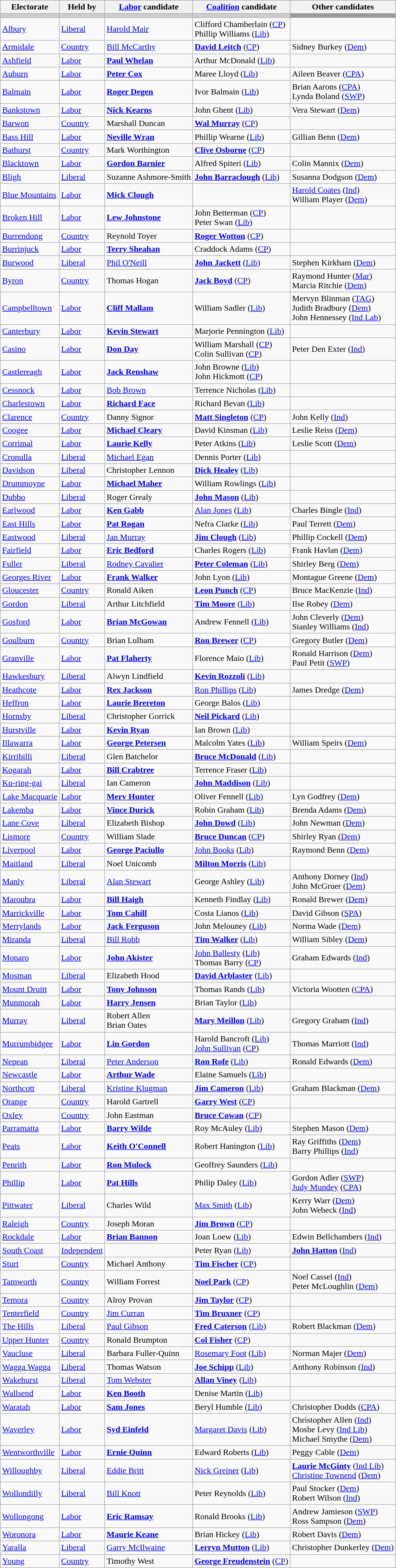<table class="wikitable">
<tr>
<th>Electorate</th>
<th>Held by</th>
<th><a href='#'>Labor</a> candidate</th>
<th><a href='#'>Coalition</a> candidate</th>
<th>Other candidates</th>
</tr>
<tr bgcolor="#cccccc">
<td></td>
<td></td>
<td></td>
<td></td>
<td bgcolor="#999999"></td>
</tr>
<tr>
<td><a href='#'>Albury</a></td>
<td><a href='#'>Liberal</a></td>
<td><a href='#'>Harold Mair</a></td>
<td>Clifford Chamberlain (<a href='#'>CP</a>)<br>Phillip Williams (<a href='#'>Lib</a>)</td>
<td></td>
</tr>
<tr>
<td><a href='#'>Armidale</a></td>
<td><a href='#'>Country</a></td>
<td><a href='#'>Bill McCarthy</a></td>
<td><strong><a href='#'>David Leitch</a></strong> (<a href='#'>CP</a>)</td>
<td>Sidney Burkey (<a href='#'>Dem</a>)</td>
</tr>
<tr>
<td><a href='#'>Ashfield</a></td>
<td><a href='#'>Labor</a></td>
<td><strong><a href='#'>Paul Whelan</a></strong></td>
<td>Arthur McDonald (<a href='#'>Lib</a>)</td>
<td></td>
</tr>
<tr>
<td><a href='#'>Auburn</a></td>
<td><a href='#'>Labor</a></td>
<td><strong><a href='#'>Peter Cox</a></strong></td>
<td>Maree Lloyd (<a href='#'>Lib</a>)</td>
<td>Aileen Beaver (<a href='#'>CPA</a>)</td>
</tr>
<tr>
<td><a href='#'>Balmain</a></td>
<td><a href='#'>Labor</a></td>
<td><strong><a href='#'>Roger Degen</a></strong></td>
<td>Ivor Balmain (<a href='#'>Lib</a>)</td>
<td>Brian Aarons (<a href='#'>CPA</a>)<br>Lynda Boland (<a href='#'>SWP</a>)</td>
</tr>
<tr>
<td><a href='#'>Bankstown</a></td>
<td><a href='#'>Labor</a></td>
<td><strong><a href='#'>Nick Kearns</a></strong></td>
<td>John Ghent (<a href='#'>Lib</a>)</td>
<td>Vera Stewart (<a href='#'>Dem</a>)</td>
</tr>
<tr>
<td><a href='#'>Barwon</a></td>
<td><a href='#'>Country</a></td>
<td>Marshall Duncan</td>
<td><strong><a href='#'>Wal Murray</a></strong> (<a href='#'>CP</a>)</td>
<td></td>
</tr>
<tr>
<td><a href='#'>Bass Hill</a></td>
<td><a href='#'>Labor</a></td>
<td><strong><a href='#'>Neville Wran</a></strong></td>
<td>Phillip Wearne (<a href='#'>Lib</a>)</td>
<td>Gillian Benn (<a href='#'>Dem</a>)</td>
</tr>
<tr>
<td><a href='#'>Bathurst</a></td>
<td><a href='#'>Country</a></td>
<td>Mark Worthington</td>
<td><strong><a href='#'>Clive Osborne</a></strong> (<a href='#'>CP</a>)</td>
<td></td>
</tr>
<tr>
<td><a href='#'>Blacktown</a></td>
<td><a href='#'>Labor</a></td>
<td><strong><a href='#'>Gordon Barnier</a></strong></td>
<td>Alfred Spiteri (<a href='#'>Lib</a>)</td>
<td>Colin Mannix (<a href='#'>Dem</a>)</td>
</tr>
<tr>
<td><a href='#'>Bligh</a></td>
<td><a href='#'>Liberal</a></td>
<td>Suzanne Ashmore-Smith</td>
<td><strong><a href='#'>John Barraclough</a></strong> (<a href='#'>Lib</a>)</td>
<td>Susanna Dodgson (<a href='#'>Dem</a>)</td>
</tr>
<tr>
<td><a href='#'>Blue Mountains</a></td>
<td><a href='#'>Labor</a></td>
<td><strong><a href='#'>Mick Clough</a></strong></td>
<td></td>
<td><a href='#'>Harold Coates</a> (<a href='#'>Ind</a>)<br>William Player (<a href='#'>Dem</a>)</td>
</tr>
<tr>
<td><a href='#'>Broken Hill</a></td>
<td><a href='#'>Labor</a></td>
<td><strong><a href='#'>Lew Johnstone</a></strong></td>
<td>John Betterman (<a href='#'>CP</a>)<br>Peter Swan (<a href='#'>Lib</a>)</td>
<td></td>
</tr>
<tr>
<td><a href='#'>Burrendong</a></td>
<td><a href='#'>Country</a></td>
<td>Reynold Toyer</td>
<td><strong><a href='#'>Roger Wotton</a></strong> (<a href='#'>CP</a>)</td>
<td></td>
</tr>
<tr>
<td><a href='#'>Burrinjuck</a></td>
<td><a href='#'>Labor</a></td>
<td><strong><a href='#'>Terry Sheahan</a></strong></td>
<td>Craddock Adams (<a href='#'>CP</a>)</td>
<td></td>
</tr>
<tr>
<td><a href='#'>Burwood</a></td>
<td><a href='#'>Liberal</a></td>
<td><a href='#'>Phil O'Neill</a></td>
<td><strong><a href='#'>John Jackett</a></strong> (<a href='#'>Lib</a>)</td>
<td>Stephen Kirkham (<a href='#'>Dem</a>)</td>
</tr>
<tr>
<td><a href='#'>Byron</a></td>
<td><a href='#'>Country</a></td>
<td>Thomas Hogan</td>
<td><strong><a href='#'>Jack Boyd</a></strong> (<a href='#'>CP</a>)</td>
<td>Raymond Hunter (<a href='#'>Mar</a>)<br>Marcia Ritchie (<a href='#'>Dem</a>)</td>
</tr>
<tr>
<td><a href='#'>Campbelltown</a></td>
<td><a href='#'>Labor</a></td>
<td><strong><a href='#'>Cliff Mallam</a></strong></td>
<td>William Sadler (<a href='#'>Lib</a>)</td>
<td>Mervyn Blinman (<a href='#'>TAG</a>)<br>Judith Bradbury (<a href='#'>Dem</a>)<br>John Hennessey (<a href='#'>Ind Lab</a>)</td>
</tr>
<tr>
<td><a href='#'>Canterbury</a></td>
<td><a href='#'>Labor</a></td>
<td><strong><a href='#'>Kevin Stewart</a></strong></td>
<td>Marjorie Pennington (<a href='#'>Lib</a>)</td>
<td></td>
</tr>
<tr>
<td><a href='#'>Casino</a></td>
<td><a href='#'>Labor</a></td>
<td><strong><a href='#'>Don Day</a></strong></td>
<td>William Marshall (<a href='#'>CP</a>)<br>Colin Sullivan (<a href='#'>CP</a>)</td>
<td>Peter Den Exter (<a href='#'>Ind</a>)</td>
</tr>
<tr>
<td><a href='#'>Castlereagh</a></td>
<td><a href='#'>Labor</a></td>
<td><strong><a href='#'>Jack Renshaw</a></strong></td>
<td>John Browne (<a href='#'>Lib</a>)<br>John Hickmott (<a href='#'>CP</a>)</td>
<td></td>
</tr>
<tr>
<td><a href='#'>Cessnock</a></td>
<td><a href='#'>Labor</a></td>
<td><a href='#'>Bob Brown</a></td>
<td>Terrence Nicholas (<a href='#'>Lib</a>)</td>
<td></td>
</tr>
<tr>
<td><a href='#'>Charlestown</a></td>
<td><a href='#'>Labor</a></td>
<td><strong><a href='#'>Richard Face</a></strong></td>
<td>Richard Bevan (<a href='#'>Lib</a>)</td>
<td></td>
</tr>
<tr>
<td><a href='#'>Clarence</a></td>
<td><a href='#'>Country</a></td>
<td>Danny Signor</td>
<td><strong><a href='#'>Matt Singleton</a></strong> (<a href='#'>CP</a>)</td>
<td>John Kelly (<a href='#'>Ind</a>)</td>
</tr>
<tr>
<td><a href='#'>Coogee</a></td>
<td><a href='#'>Labor</a></td>
<td><strong><a href='#'>Michael Cleary</a></strong></td>
<td>David Kinsman (<a href='#'>Lib</a>)</td>
<td>Leslie Reiss (<a href='#'>Dem</a>)</td>
</tr>
<tr>
<td><a href='#'>Corrimal</a></td>
<td><a href='#'>Labor</a></td>
<td><strong><a href='#'>Laurie Kelly</a></strong></td>
<td>Peter Atkins (<a href='#'>Lib</a>)</td>
<td>Leslie Scott (<a href='#'>Dem</a>)</td>
</tr>
<tr>
<td><a href='#'>Cronulla</a></td>
<td><a href='#'>Liberal</a></td>
<td><a href='#'>Michael Egan</a></td>
<td>Dennis Porter (<a href='#'>Lib</a>)</td>
<td></td>
</tr>
<tr>
<td><a href='#'>Davidson</a></td>
<td><a href='#'>Liberal</a></td>
<td>Christopher Lennon</td>
<td><strong><a href='#'>Dick Healey</a></strong> (<a href='#'>Lib</a>)</td>
<td></td>
</tr>
<tr>
<td><a href='#'>Drummoyne</a></td>
<td><a href='#'>Labor</a></td>
<td><strong><a href='#'>Michael Maher</a></strong></td>
<td>William Rowlings (<a href='#'>Lib</a>)</td>
<td></td>
</tr>
<tr>
<td><a href='#'>Dubbo</a></td>
<td><a href='#'>Liberal</a></td>
<td>Roger Grealy</td>
<td><strong><a href='#'>John Mason</a></strong> (<a href='#'>Lib</a>)</td>
<td></td>
</tr>
<tr>
<td><a href='#'>Earlwood</a></td>
<td><a href='#'>Labor</a></td>
<td><strong><a href='#'>Ken Gabb</a></strong></td>
<td><a href='#'>Alan Jones</a> (<a href='#'>Lib</a>)</td>
<td>Charles Bingle (<a href='#'>Ind</a>)</td>
</tr>
<tr>
<td><a href='#'>East Hills</a></td>
<td><a href='#'>Labor</a></td>
<td><strong><a href='#'>Pat Rogan</a></strong></td>
<td>Nefra Clarke (<a href='#'>Lib</a>)</td>
<td>Paul Terrett (<a href='#'>Dem</a>)</td>
</tr>
<tr>
<td><a href='#'>Eastwood</a></td>
<td><a href='#'>Liberal</a></td>
<td><a href='#'>Jan Murray</a></td>
<td><strong><a href='#'>Jim Clough</a></strong> (<a href='#'>Lib</a>)</td>
<td>Phillip Cockell (<a href='#'>Dem</a>)</td>
</tr>
<tr>
<td><a href='#'>Fairfield</a></td>
<td><a href='#'>Labor</a></td>
<td><strong><a href='#'>Eric Bedford</a></strong></td>
<td>Charles Rogers (<a href='#'>Lib</a>)</td>
<td>Frank Havlan (<a href='#'>Dem</a>)</td>
</tr>
<tr>
<td><a href='#'>Fuller</a></td>
<td><a href='#'>Liberal</a></td>
<td><a href='#'>Rodney Cavalier</a></td>
<td><strong><a href='#'>Peter Coleman</a></strong> (<a href='#'>Lib</a>)</td>
<td>Shirley Berg (<a href='#'>Dem</a>)</td>
</tr>
<tr>
<td><a href='#'>Georges River</a></td>
<td><a href='#'>Labor</a></td>
<td><strong><a href='#'>Frank Walker</a></strong></td>
<td>John Lyon (<a href='#'>Lib</a>)</td>
<td>Montague Greene (<a href='#'>Dem</a>)</td>
</tr>
<tr>
<td><a href='#'>Gloucester</a></td>
<td><a href='#'>Country</a></td>
<td>Ronald Aiken</td>
<td><strong><a href='#'>Leon Punch</a></strong> (<a href='#'>CP</a>)</td>
<td>Bruce MacKenzie (<a href='#'>Ind</a>)</td>
</tr>
<tr>
<td><a href='#'>Gordon</a></td>
<td><a href='#'>Liberal</a></td>
<td>Arthur Litchfield</td>
<td><strong><a href='#'>Tim Moore</a></strong> (<a href='#'>Lib</a>)</td>
<td>Ilse Robey (<a href='#'>Dem</a>)</td>
</tr>
<tr>
<td><a href='#'>Gosford</a></td>
<td><a href='#'>Labor</a></td>
<td><strong><a href='#'>Brian McGowan</a></strong></td>
<td>Andrew Fennell (<a href='#'>Lib</a>)</td>
<td>John Cleverly (<a href='#'>Dem</a>)<br>Stanley Williams (<a href='#'>Ind</a>)</td>
</tr>
<tr>
<td><a href='#'>Goulburn</a></td>
<td><a href='#'>Country</a></td>
<td>Brian Lulham</td>
<td><strong><a href='#'>Ron Brewer</a></strong> (<a href='#'>CP</a>)</td>
<td>Gregory Butler (<a href='#'>Dem</a>)</td>
</tr>
<tr>
<td><a href='#'>Granville</a></td>
<td><a href='#'>Labor</a></td>
<td><strong><a href='#'>Pat Flaherty</a></strong></td>
<td>Florence Maio (<a href='#'>Lib</a>)</td>
<td>Ronald Harrison (<a href='#'>Dem</a>)<br>Paul Petit (<a href='#'>SWP</a>)</td>
</tr>
<tr>
<td><a href='#'>Hawkesbury</a></td>
<td><a href='#'>Liberal</a></td>
<td>Alwyn Lindfield</td>
<td><strong><a href='#'>Kevin Rozzoli</a></strong> (<a href='#'>Lib</a>)</td>
<td></td>
</tr>
<tr>
<td><a href='#'>Heathcote</a></td>
<td><a href='#'>Labor</a></td>
<td><strong><a href='#'>Rex Jackson</a></strong></td>
<td><a href='#'>Ron Phillips</a> (<a href='#'>Lib</a>)</td>
<td>James Dredge (<a href='#'>Dem</a>)</td>
</tr>
<tr>
<td><a href='#'>Heffron</a></td>
<td><a href='#'>Labor</a></td>
<td><strong><a href='#'>Laurie Brereton</a></strong></td>
<td>George Balos (<a href='#'>Lib</a>)</td>
<td></td>
</tr>
<tr>
<td><a href='#'>Hornsby</a></td>
<td><a href='#'>Liberal</a></td>
<td>Christopher Gorrick</td>
<td><strong><a href='#'>Neil Pickard</a></strong> (<a href='#'>Lib</a>)</td>
<td></td>
</tr>
<tr>
<td><a href='#'>Hurstville</a></td>
<td><a href='#'>Labor</a></td>
<td><strong><a href='#'>Kevin Ryan</a></strong></td>
<td>Ian Brown (<a href='#'>Lib</a>)</td>
<td></td>
</tr>
<tr>
<td><a href='#'>Illawarra</a></td>
<td><a href='#'>Labor</a></td>
<td><strong><a href='#'>George Petersen</a></strong></td>
<td>Malcolm Yates (<a href='#'>Lib</a>)</td>
<td>William Speirs (<a href='#'>Dem</a>)</td>
</tr>
<tr>
<td><a href='#'>Kirribilli</a></td>
<td><a href='#'>Liberal</a></td>
<td>Glen Batchelor</td>
<td><strong><a href='#'>Bruce McDonald</a></strong> (<a href='#'>Lib</a>)</td>
<td></td>
</tr>
<tr>
<td><a href='#'>Kogarah</a></td>
<td><a href='#'>Labor</a></td>
<td><strong><a href='#'>Bill Crabtree</a></strong></td>
<td>Terrence Fraser (<a href='#'>Lib</a>)</td>
<td></td>
</tr>
<tr>
<td><a href='#'>Ku-ring-gai</a></td>
<td><a href='#'>Liberal</a></td>
<td>Ian Cameron</td>
<td><strong><a href='#'>John Maddison</a></strong> (<a href='#'>Lib</a>)</td>
<td></td>
</tr>
<tr>
<td><a href='#'>Lake Macquarie</a></td>
<td><a href='#'>Labor</a></td>
<td><strong><a href='#'>Merv Hunter</a></strong></td>
<td>Oliver Fennell (<a href='#'>Lib</a>)</td>
<td>Lyn Godfrey (<a href='#'>Dem</a>)</td>
</tr>
<tr>
<td><a href='#'>Lakemba</a></td>
<td><a href='#'>Labor</a></td>
<td><strong><a href='#'>Vince Durick</a></strong></td>
<td>Robin Graham (<a href='#'>Lib</a>)</td>
<td>Brenda Adams (<a href='#'>Dem</a>)</td>
</tr>
<tr>
<td><a href='#'>Lane Cove</a></td>
<td><a href='#'>Liberal</a></td>
<td>Elizabeth Bishop</td>
<td><strong><a href='#'>John Dowd</a></strong> (<a href='#'>Lib</a>)</td>
<td>John Newman (<a href='#'>Dem</a>)</td>
</tr>
<tr>
<td><a href='#'>Lismore</a></td>
<td><a href='#'>Country</a></td>
<td>William Slade</td>
<td><strong><a href='#'>Bruce Duncan</a></strong> (<a href='#'>CP</a>)</td>
<td>Shirley Ryan (<a href='#'>Dem</a>)</td>
</tr>
<tr>
<td><a href='#'>Liverpool</a></td>
<td><a href='#'>Labor</a></td>
<td><strong><a href='#'>George Paciullo</a></strong></td>
<td><a href='#'>John Books</a> (<a href='#'>Lib</a>)</td>
<td>Raymond Benn (<a href='#'>Dem</a>)</td>
</tr>
<tr>
<td><a href='#'>Maitland</a></td>
<td><a href='#'>Liberal</a></td>
<td>Noel Unicomb</td>
<td><strong><a href='#'>Milton Morris</a></strong> (<a href='#'>Lib</a>)</td>
<td></td>
</tr>
<tr>
<td><a href='#'>Manly</a></td>
<td><a href='#'>Liberal</a></td>
<td><a href='#'>Alan Stewart</a></td>
<td>George Ashley (<a href='#'>Lib</a>)</td>
<td>Anthony Dorney (<a href='#'>Ind</a>)<br>John McGruer (<a href='#'>Dem</a>)</td>
</tr>
<tr>
<td><a href='#'>Maroubra</a></td>
<td><a href='#'>Labor</a></td>
<td><strong><a href='#'>Bill Haigh</a></strong></td>
<td>Kenneth Findlay (<a href='#'>Lib</a>)</td>
<td>Ronald Brewer (<a href='#'>Dem</a>)</td>
</tr>
<tr>
<td><a href='#'>Marrickville</a></td>
<td><a href='#'>Labor</a></td>
<td><strong><a href='#'>Tom Cahill</a></strong></td>
<td>Costa Lianos (<a href='#'>Lib</a>)</td>
<td>David Gibson (<a href='#'>SPA</a>)</td>
</tr>
<tr>
<td><a href='#'>Merrylands</a></td>
<td><a href='#'>Labor</a></td>
<td><strong><a href='#'>Jack Ferguson</a></strong></td>
<td>John Melouney (<a href='#'>Lib</a>)</td>
<td>Norma Wade (<a href='#'>Dem</a>)</td>
</tr>
<tr>
<td><a href='#'>Miranda</a></td>
<td><a href='#'>Liberal</a></td>
<td><a href='#'>Bill Robb</a></td>
<td><strong><a href='#'>Tim Walker</a></strong> (<a href='#'>Lib</a>)</td>
<td>William Sibley (<a href='#'>Dem</a>)</td>
</tr>
<tr>
<td><a href='#'>Monaro</a></td>
<td><a href='#'>Labor</a></td>
<td><strong><a href='#'>John Akister</a></strong></td>
<td><a href='#'>John Ballesty</a> (<a href='#'>Lib</a>)<br>Thomas Barry (<a href='#'>CP</a>)</td>
<td>Graham Edwards (<a href='#'>Ind</a>)</td>
</tr>
<tr>
<td><a href='#'>Mosman</a></td>
<td><a href='#'>Liberal</a></td>
<td>Elizabeth Hood</td>
<td><strong><a href='#'>David Arblaster</a></strong> (<a href='#'>Lib</a>)</td>
<td></td>
</tr>
<tr>
<td><a href='#'>Mount Druitt</a></td>
<td><a href='#'>Labor</a></td>
<td><strong><a href='#'>Tony Johnson</a></strong></td>
<td>Thomas Rands (<a href='#'>Lib</a>)</td>
<td>Victoria Wootten (<a href='#'>CPA</a>)</td>
</tr>
<tr>
<td><a href='#'>Munmorah</a></td>
<td><a href='#'>Labor</a></td>
<td><strong><a href='#'>Harry Jensen</a></strong></td>
<td>Brian Taylor (<a href='#'>Lib</a>)</td>
<td></td>
</tr>
<tr>
<td><a href='#'>Murray</a></td>
<td><a href='#'>Liberal</a></td>
<td>Robert Allen<br>Brian Oates</td>
<td><strong><a href='#'>Mary Meillon</a></strong> (<a href='#'>Lib</a>)</td>
<td>Gregory Graham (<a href='#'>Ind</a>)</td>
</tr>
<tr>
<td><a href='#'>Murrumbidgee</a></td>
<td><a href='#'>Labor</a></td>
<td><strong><a href='#'>Lin Gordon</a></strong></td>
<td>Harold Bancroft (<a href='#'>Lib</a>)<br><a href='#'>John Sullivan</a> (<a href='#'>CP</a>)</td>
<td>Thomas Marriott (<a href='#'>Ind</a>)</td>
</tr>
<tr>
<td><a href='#'>Nepean</a></td>
<td><a href='#'>Liberal</a></td>
<td><a href='#'>Peter Anderson</a></td>
<td><strong><a href='#'>Ron Rofe</a></strong> (<a href='#'>Lib</a>)</td>
<td>Ronald Edwards (<a href='#'>Dem</a>)</td>
</tr>
<tr>
<td><a href='#'>Newcastle</a></td>
<td><a href='#'>Labor</a></td>
<td><strong><a href='#'>Arthur Wade</a></strong></td>
<td>Elaine Samuels (<a href='#'>Lib</a>)</td>
<td></td>
</tr>
<tr>
<td><a href='#'>Northcott</a></td>
<td><a href='#'>Liberal</a></td>
<td><a href='#'>Kristine Klugman</a></td>
<td><strong><a href='#'>Jim Cameron</a></strong> (<a href='#'>Lib</a>)</td>
<td>Graham Blackman (<a href='#'>Dem</a>)</td>
</tr>
<tr>
<td><a href='#'>Orange</a></td>
<td><a href='#'>Country</a></td>
<td>Harold Gartrell</td>
<td><strong><a href='#'>Garry West</a></strong> (<a href='#'>CP</a>)</td>
<td></td>
</tr>
<tr>
<td><a href='#'>Oxley</a></td>
<td><a href='#'>Country</a></td>
<td>John Eastman</td>
<td><strong><a href='#'>Bruce Cowan</a></strong> (<a href='#'>CP</a>)</td>
<td></td>
</tr>
<tr>
<td><a href='#'>Parramatta</a></td>
<td><a href='#'>Labor</a></td>
<td><strong><a href='#'>Barry Wilde</a></strong></td>
<td>Roy McAuley (<a href='#'>Lib</a>)</td>
<td>Stephen Mason (<a href='#'>Dem</a>)</td>
</tr>
<tr>
<td><a href='#'>Peats</a></td>
<td><a href='#'>Labor</a></td>
<td><strong><a href='#'>Keith O'Connell</a></strong></td>
<td>Robert Hanington (<a href='#'>Lib</a>)</td>
<td>Ray Griffiths (<a href='#'>Dem</a>)<br>Barry Phillips (<a href='#'>Ind</a>)</td>
</tr>
<tr>
<td><a href='#'>Penrith</a></td>
<td><a href='#'>Labor</a></td>
<td><strong><a href='#'>Ron Mulock</a></strong></td>
<td>Geoffrey Saunders (<a href='#'>Lib</a>)</td>
<td></td>
</tr>
<tr>
<td><a href='#'>Phillip</a></td>
<td><a href='#'>Labor</a></td>
<td><strong><a href='#'>Pat Hills</a></strong></td>
<td>Philip Daley (<a href='#'>Lib</a>)</td>
<td>Gordon Adler (<a href='#'>SWP</a>)<br><a href='#'>Judy Mundey</a> (<a href='#'>CPA</a>)</td>
</tr>
<tr>
<td><a href='#'>Pittwater</a></td>
<td><a href='#'>Liberal</a></td>
<td>Charles Wild</td>
<td><a href='#'>Max Smith</a> (<a href='#'>Lib</a>)</td>
<td>Kerry Warr (<a href='#'>Dem</a>)<br>John Webeck (<a href='#'>Ind</a>)</td>
</tr>
<tr>
<td><a href='#'>Raleigh</a></td>
<td><a href='#'>Country</a></td>
<td>Joseph Moran</td>
<td><strong><a href='#'>Jim Brown</a></strong> (<a href='#'>CP</a>)</td>
<td></td>
</tr>
<tr>
<td><a href='#'>Rockdale</a></td>
<td><a href='#'>Labor</a></td>
<td><strong><a href='#'>Brian Bannon</a></strong></td>
<td>Joan Loew (<a href='#'>Lib</a>)</td>
<td>Edwin Bellchambers (<a href='#'>Ind</a>)</td>
</tr>
<tr>
<td><a href='#'>South Coast</a></td>
<td><a href='#'>Independent</a></td>
<td></td>
<td>Peter Ryan (<a href='#'>Lib</a>)</td>
<td><strong><a href='#'>John Hatton</a></strong> (<a href='#'>Ind</a>)</td>
</tr>
<tr>
<td><a href='#'>Sturt</a></td>
<td><a href='#'>Country</a></td>
<td>Michael Anthony</td>
<td><strong><a href='#'>Tim Fischer</a></strong> (<a href='#'>CP</a>)</td>
<td></td>
</tr>
<tr>
<td><a href='#'>Tamworth</a></td>
<td><a href='#'>Country</a></td>
<td>William Forrest</td>
<td><strong><a href='#'>Noel Park</a></strong> (<a href='#'>CP</a>)</td>
<td>Noel Cassel (<a href='#'>Ind</a>)<br>Peter McLoughlin (<a href='#'>Dem</a>)</td>
</tr>
<tr>
<td><a href='#'>Temora</a></td>
<td><a href='#'>Country</a></td>
<td>Alroy Provan</td>
<td><strong><a href='#'>Jim Taylor</a></strong> (<a href='#'>CP</a>)</td>
<td></td>
</tr>
<tr>
<td><a href='#'>Tenterfield</a></td>
<td><a href='#'>Country</a></td>
<td><a href='#'>Jim Curran</a></td>
<td><strong><a href='#'>Tim Bruxner</a></strong> (<a href='#'>CP</a>)</td>
<td></td>
</tr>
<tr>
<td><a href='#'>The Hills</a></td>
<td><a href='#'>Liberal</a></td>
<td><a href='#'>Paul Gibson</a></td>
<td><strong><a href='#'>Fred Caterson</a></strong> (<a href='#'>Lib</a>)</td>
<td>Robert Blackman (<a href='#'>Dem</a>)</td>
</tr>
<tr>
<td><a href='#'>Upper Hunter</a></td>
<td><a href='#'>Country</a></td>
<td>Ronald Brumpton</td>
<td><strong><a href='#'>Col Fisher</a></strong> (<a href='#'>CP</a>)</td>
<td></td>
</tr>
<tr>
<td><a href='#'>Vaucluse</a></td>
<td><a href='#'>Liberal</a></td>
<td>Barbara Fuller-Quinn</td>
<td><a href='#'>Rosemary Foot</a> (<a href='#'>Lib</a>)</td>
<td>Norman Majer (<a href='#'>Dem</a>)</td>
</tr>
<tr>
<td><a href='#'>Wagga Wagga</a></td>
<td><a href='#'>Liberal</a></td>
<td>Thomas Watson</td>
<td><strong><a href='#'>Joe Schipp</a></strong> (<a href='#'>Lib</a>)</td>
<td>Anthony Robinson (<a href='#'>Ind</a>)</td>
</tr>
<tr>
<td><a href='#'>Wakehurst</a></td>
<td><a href='#'>Liberal</a></td>
<td><a href='#'>Tom Webster</a></td>
<td><strong><a href='#'>Allan Viney</a></strong> (<a href='#'>Lib</a>)</td>
<td></td>
</tr>
<tr>
<td><a href='#'>Wallsend</a></td>
<td><a href='#'>Labor</a></td>
<td><strong><a href='#'>Ken Booth</a></strong></td>
<td>Denise Martin (<a href='#'>Lib</a>)</td>
<td></td>
</tr>
<tr>
<td><a href='#'>Waratah</a></td>
<td><a href='#'>Labor</a></td>
<td><strong><a href='#'>Sam Jones</a></strong></td>
<td>Beryl Humble (<a href='#'>Lib</a>)</td>
<td>Christopher Dodds (<a href='#'>CPA</a>)</td>
</tr>
<tr>
<td><a href='#'>Waverley</a></td>
<td><a href='#'>Labor</a></td>
<td><strong><a href='#'>Syd Einfeld</a></strong></td>
<td><a href='#'>Margaret Davis</a> (<a href='#'>Lib</a>)</td>
<td>Christopher Allen (<a href='#'>Ind</a>)<br>Moshe Levy (<a href='#'>Ind Lib</a>)<br>Michael Smythe (<a href='#'>Dem</a>)</td>
</tr>
<tr>
<td><a href='#'>Wentworthville</a></td>
<td><a href='#'>Labor</a></td>
<td><strong><a href='#'>Ernie Quinn</a></strong></td>
<td>Edward Roberts (<a href='#'>Lib</a>)</td>
<td>Peggy Cable (<a href='#'>Dem</a>)</td>
</tr>
<tr>
<td><a href='#'>Willoughby</a></td>
<td><a href='#'>Liberal</a></td>
<td><a href='#'>Eddie Britt</a></td>
<td><a href='#'>Nick Greiner</a> (<a href='#'>Lib</a>)</td>
<td><strong><a href='#'>Laurie McGinty</a></strong> (<a href='#'>Ind Lib</a>)<br><a href='#'>Christine Townend</a> (<a href='#'>Dem</a>)</td>
</tr>
<tr>
<td><a href='#'>Wollondilly</a></td>
<td><a href='#'>Liberal</a></td>
<td><a href='#'>Bill Knott</a></td>
<td>Peter Reynolds (<a href='#'>Lib</a>)</td>
<td>Paul Stocker (<a href='#'>Dem</a>)<br>Robert Wilson (<a href='#'>Ind</a>)</td>
</tr>
<tr>
<td><a href='#'>Wollongong</a></td>
<td><a href='#'>Labor</a></td>
<td><strong><a href='#'>Eric Ramsay</a></strong></td>
<td>Ronald Brooks (<a href='#'>Lib</a>)</td>
<td>Andrew Jamieson (<a href='#'>SWP</a>)<br>Ross Sampson (<a href='#'>Dem</a>)</td>
</tr>
<tr>
<td><a href='#'>Woronora</a></td>
<td><a href='#'>Labor</a></td>
<td><strong><a href='#'>Maurie Keane</a></strong></td>
<td>Brian Hickey (<a href='#'>Lib</a>)</td>
<td>Robert Davis (<a href='#'>Dem</a>)</td>
</tr>
<tr>
<td><a href='#'>Yaralla</a></td>
<td><a href='#'>Liberal</a></td>
<td><a href='#'>Garry McIlwaine</a></td>
<td><strong><a href='#'>Lerryn Mutton</a></strong> (<a href='#'>Lib</a>)</td>
<td>Christopher Dunkerley (<a href='#'>Dem</a>)</td>
</tr>
<tr>
<td><a href='#'>Young</a></td>
<td><a href='#'>Country</a></td>
<td>Timothy West</td>
<td><strong><a href='#'>George Freudenstein</a></strong> (<a href='#'>CP</a>)</td>
<td></td>
</tr>
</table>
